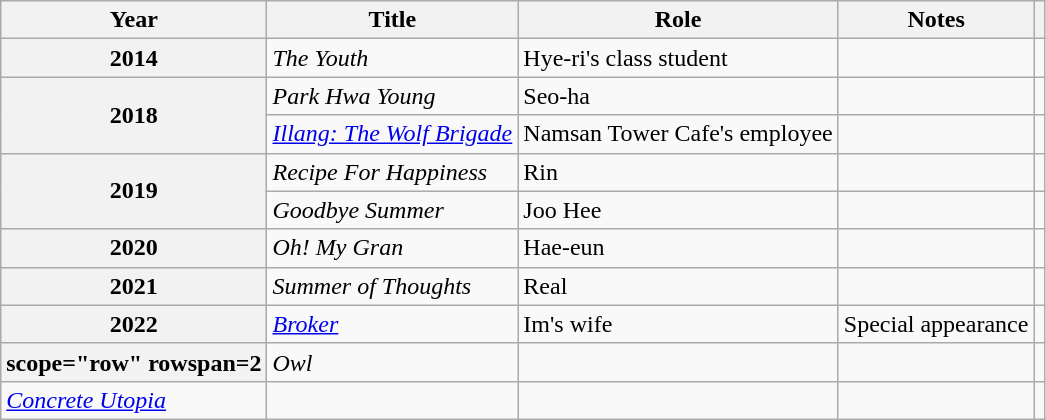<table class="wikitable sortable plainrowheaders">
<tr>
<th scope="col">Year</th>
<th scope="col">Title</th>
<th scope="col">Role</th>
<th scope="col">Notes</th>
<th scope="col" class="unsortable"></th>
</tr>
<tr>
<th scope="row">2014</th>
<td><em>The Youth</em></td>
<td>Hye-ri's class student</td>
<td></td>
<td></td>
</tr>
<tr>
<th scope="row" rowspan=2>2018</th>
<td><em>Park Hwa Young</em></td>
<td>Seo-ha</td>
<td></td>
<td></td>
</tr>
<tr>
<td><em><a href='#'>Illang: The Wolf Brigade</a></em></td>
<td>Namsan Tower Cafe's employee</td>
<td></td>
<td></td>
</tr>
<tr>
<th scope="row" rowspan=2>2019</th>
<td><em>Recipe For Happiness</em></td>
<td>Rin</td>
<td></td>
<td></td>
</tr>
<tr>
<td><em>Goodbye Summer</em></td>
<td>Joo Hee</td>
<td></td>
<td></td>
</tr>
<tr>
<th scope="row" rowspan=1>2020</th>
<td><em>Oh! My Gran</em></td>
<td>Hae-eun</td>
<td></td>
<td></td>
</tr>
<tr>
<th scope="row">2021</th>
<td><em>Summer of Thoughts</em></td>
<td>Real</td>
<td></td>
<td></td>
</tr>
<tr>
<th scope="row">2022</th>
<td><em><a href='#'>Broker</a></em></td>
<td>Im's wife</td>
<td>Special appearance</td>
<td></td>
</tr>
<tr>
<th>scope="row" rowspan=2 </th>
<td><em>Owl</em></td>
<td></td>
<td></td>
<td></td>
</tr>
<tr>
<td><em><a href='#'>Concrete Utopia</a></em></td>
<td></td>
<td></td>
<td></td>
</tr>
</table>
